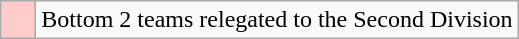<table class="wikitable">
<tr>
<td style="background: #ffcccc;">    </td>
<td>Bottom 2 teams relegated to the Second Division</td>
</tr>
</table>
